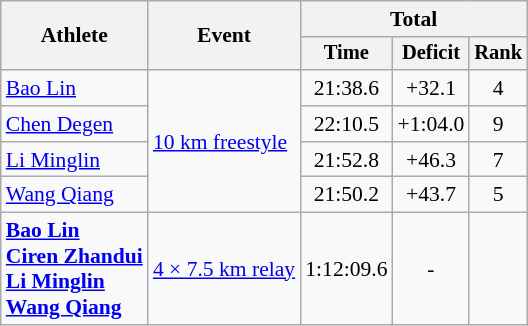<table class="wikitable" style="font-size:90%">
<tr>
<th rowspan=2>Athlete</th>
<th rowspan=2>Event</th>
<th colspan=3>Total</th>
</tr>
<tr style="font-size: 95%">
<th>Time</th>
<th>Deficit</th>
<th>Rank</th>
</tr>
<tr align=center>
<td align=left><a href='#'>Bao Lin</a></td>
<td align=left rowspan=4><a href='#'>10 km freestyle</a></td>
<td>21:38.6</td>
<td>+32.1</td>
<td>4</td>
</tr>
<tr align=center>
<td align=left><a href='#'>Chen Degen</a></td>
<td>22:10.5</td>
<td>+1:04.0</td>
<td>9</td>
</tr>
<tr align=center>
<td align=left><a href='#'>Li Minglin</a></td>
<td>21:52.8</td>
<td>+46.3</td>
<td>7</td>
</tr>
<tr align=center>
<td align=left><a href='#'>Wang Qiang</a></td>
<td>21:50.2</td>
<td>+43.7</td>
<td>5</td>
</tr>
<tr align=center>
<td align=left><strong><a href='#'>Bao Lin</a><br><a href='#'>Ciren Zhandui</a><br><a href='#'>Li Minglin</a><br><a href='#'>Wang Qiang</a></strong></td>
<td align=left><a href='#'>4 × 7.5 km relay</a></td>
<td>1:12:09.6</td>
<td>-</td>
<td></td>
</tr>
</table>
